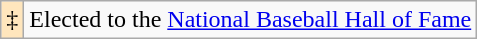<table class="wikitable">
<tr>
<td style="background-color: #FFE6BD">‡</td>
<td>Elected to the <a href='#'>National Baseball Hall of Fame</a></td>
</tr>
</table>
